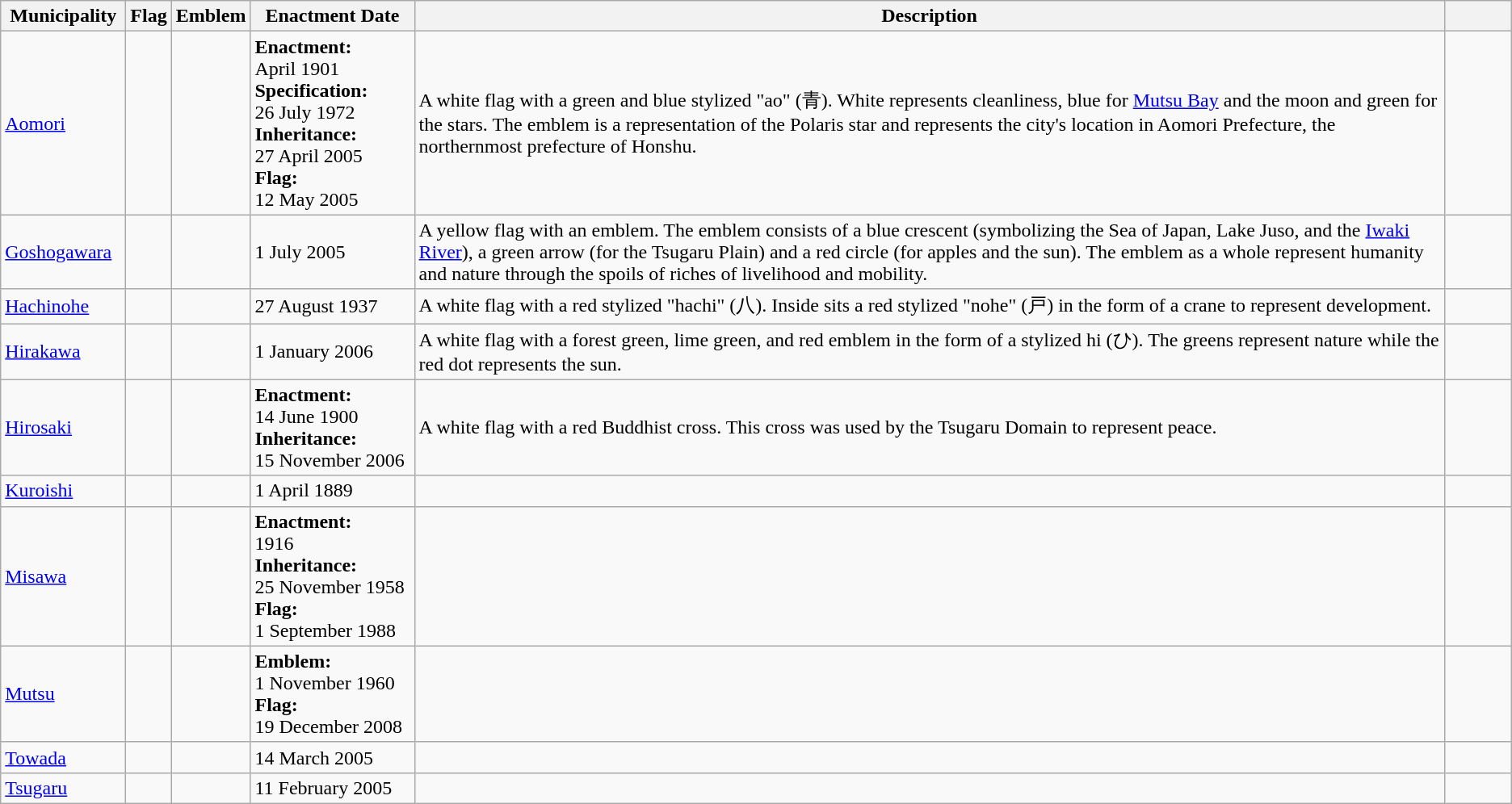<table class="wikitable">
<tr>
<th style="width:12ch;">Municipality</th>
<th>Flag</th>
<th>Emblem</th>
<th style="width:16ch;">Enactment Date</th>
<th>Description</th>
<th style="width:6ch;"></th>
</tr>
<tr>
<td><a href='#'>Aomori</a></td>
<td></td>
<td></td>
<td><strong>Enactment:</strong><br>April 1901<br><strong>Specification:</strong><br>26 July 1972<br><strong>Inheritance:</strong><br>27 April 2005<br><strong>Flag:</strong><br>12 May 2005</td>
<td>A white flag with a green and blue stylized "ao" (青). White represents cleanliness, blue for <a href='#'>Mutsu Bay</a> and the moon and green for the stars. The emblem is a representation of the Polaris star and represents the city's location in Aomori Prefecture, the northernmost prefecture of Honshu.</td>
<td></td>
</tr>
<tr>
<td><a href='#'>Goshogawara</a></td>
<td></td>
<td></td>
<td>1 July 2005</td>
<td>A yellow flag with an emblem. The emblem consists of a blue crescent (symbolizing the Sea of Japan, Lake Juso, and the <a href='#'>Iwaki River</a>), a green arrow (for the Tsugaru Plain) and a red circle (for apples and the sun). The emblem as a whole represent humanity and nature through the spoils of riches of livelihood and mobility.</td>
<td></td>
</tr>
<tr>
<td><a href='#'>Hachinohe</a></td>
<td></td>
<td></td>
<td>27 August 1937</td>
<td>A white flag with a red stylized "hachi" (八). Inside sits a red stylized "nohe" (戸) in the form of a crane to represent development.</td>
<td></td>
</tr>
<tr>
<td><a href='#'>Hirakawa</a></td>
<td></td>
<td></td>
<td>1 January 2006</td>
<td>A white flag with a forest green, lime green, and red emblem in the form of a stylized hi (ひ). The greens represent nature while the red dot represents the sun.</td>
<td></td>
</tr>
<tr>
<td><a href='#'>Hirosaki</a></td>
<td></td>
<td></td>
<td><strong>Enactment:</strong><br>14 June 1900<br><strong>Inheritance:</strong><br>15 November 2006</td>
<td>A white flag with a red Buddhist cross. This cross was used by the Tsugaru Domain to represent peace.</td>
<td></td>
</tr>
<tr>
<td><a href='#'>Kuroishi</a></td>
<td></td>
<td></td>
<td>1 April 1889</td>
<td></td>
<td></td>
</tr>
<tr>
<td><a href='#'>Misawa</a></td>
<td></td>
<td></td>
<td><strong>Enactment:</strong><br>1916<br><strong>Inheritance:</strong><br>25 November 1958<br><strong>Flag:</strong><br>1 September 1988</td>
<td></td>
<td></td>
</tr>
<tr>
<td><a href='#'>Mutsu</a></td>
<td></td>
<td></td>
<td><strong>Emblem:</strong><br>1 November 1960<br><strong>Flag:</strong><br>19 December 2008</td>
<td></td>
<td></td>
</tr>
<tr>
<td><a href='#'>Towada</a></td>
<td></td>
<td></td>
<td>14 March 2005</td>
<td></td>
<td></td>
</tr>
<tr>
<td><a href='#'>Tsugaru</a></td>
<td></td>
<td></td>
<td>11 February 2005</td>
<td></td>
<td></td>
</tr>
</table>
